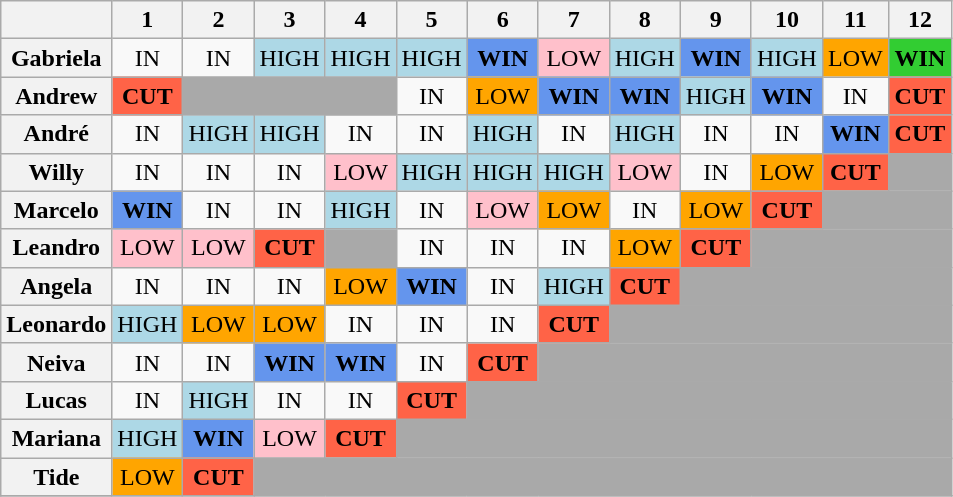<table class="wikitable" style="text-align:center">
<tr>
<th></th>
<th width=35>1</th>
<th width=35>2</th>
<th width=35>3</th>
<th width=35>4</th>
<th width=35>5</th>
<th width=35>6</th>
<th width=35>7</th>
<th width=35>8</th>
<th width=35>9</th>
<th width=35>10</th>
<th width=35>11</th>
<th width=35>12</th>
</tr>
<tr>
<th>Gabriela</th>
<td>IN</td>
<td>IN</td>
<td bgcolor="ADD8E6">HIGH</td>
<td bgcolor="ADD8E6">HIGH</td>
<td bgcolor="ADD8E6">HIGH</td>
<td bgcolor="6495ED"><strong>WIN</strong></td>
<td bgcolor="FFC0CB">LOW</td>
<td bgcolor="ADD8E6">HIGH</td>
<td bgcolor="6495ED"><strong>WIN</strong></td>
<td bgcolor="ADD8E6">HIGH</td>
<td bgcolor="FFA500">LOW</td>
<td bgcolor="32CD32"><strong>WIN</strong></td>
</tr>
<tr>
<th>Andrew</th>
<td bgcolor="FF6347"><strong>CUT</strong></td>
<td bgcolor="A9A9A9" colspan=3></td>
<td>IN</td>
<td bgcolor="FFA500">LOW</td>
<td bgcolor="6495ED"><strong>WIN</strong></td>
<td bgcolor="6495ED"><strong>WIN</strong></td>
<td bgcolor="ADD8E6">HIGH</td>
<td bgcolor="6495ED"><strong>WIN</strong></td>
<td>IN</td>
<td bgcolor="FF6347"><strong>CUT</strong></td>
</tr>
<tr>
<th>André</th>
<td>IN</td>
<td bgcolor="ADD8E6">HIGH</td>
<td bgcolor="ADD8E6">HIGH</td>
<td>IN</td>
<td>IN</td>
<td bgcolor="ADD8E6">HIGH</td>
<td>IN</td>
<td bgcolor="ADD8E6">HIGH</td>
<td>IN</td>
<td>IN</td>
<td bgcolor="6495ED"><strong>WIN</strong></td>
<td bgcolor="FF6347"><strong>CUT</strong></td>
</tr>
<tr>
<th>Willy</th>
<td>IN</td>
<td>IN</td>
<td>IN</td>
<td bgcolor="FFC0CB">LOW</td>
<td bgcolor="ADD8E6">HIGH</td>
<td bgcolor="ADD8E6">HIGH</td>
<td bgcolor="ADD8E6">HIGH</td>
<td bgcolor="FFC0CB">LOW</td>
<td>IN</td>
<td bgcolor="FFA500">LOW</td>
<td bgcolor="FF6347"><strong>CUT</strong></td>
<td bgcolor="A9A9A9" colspan=1></td>
</tr>
<tr>
<th>Marcelo</th>
<td bgcolor="6495ED"><strong>WIN</strong></td>
<td>IN</td>
<td>IN</td>
<td bgcolor="ADD8E6">HIGH</td>
<td>IN</td>
<td bgcolor="FFC0CB">LOW</td>
<td bgcolor="FFA500">LOW</td>
<td>IN</td>
<td bgcolor="FFA500">LOW</td>
<td bgcolor="FF6347"><strong>CUT</strong></td>
<td bgcolor="A9A9A9" colspan=2></td>
</tr>
<tr>
<th>Leandro</th>
<td bgcolor="FFC0CB">LOW</td>
<td bgcolor="FFC0CB">LOW</td>
<td bgcolor="FF6347"><strong>CUT</strong></td>
<td bgcolor="A9A9A9" colspan=1></td>
<td>IN</td>
<td>IN</td>
<td>IN</td>
<td bgcolor="FFA500">LOW</td>
<td bgcolor="FF6347"><strong>CUT</strong></td>
<td bgcolor="A9A9A9" colspan=3></td>
</tr>
<tr>
<th>Angela</th>
<td>IN</td>
<td>IN</td>
<td>IN</td>
<td bgcolor="FFA500">LOW</td>
<td bgcolor="6495ED"><strong>WIN</strong></td>
<td>IN</td>
<td bgcolor="ADD8E6">HIGH</td>
<td bgcolor="FF6347"><strong>CUT</strong></td>
<td bgcolor="A9A9A9" colspan=4></td>
</tr>
<tr>
<th>Leonardo</th>
<td bgcolor="ADD8E6">HIGH</td>
<td bgcolor="FFA500">LOW</td>
<td bgcolor="FFA500">LOW</td>
<td>IN</td>
<td>IN</td>
<td>IN</td>
<td bgcolor="FF6347"><strong>CUT</strong></td>
<td bgcolor="A9A9A9" colspan=5></td>
</tr>
<tr>
<th>Neiva</th>
<td>IN</td>
<td>IN</td>
<td bgcolor="6495ED"><strong>WIN</strong></td>
<td bgcolor="6495ED"><strong>WIN</strong></td>
<td>IN</td>
<td bgcolor="FF6347"><strong>CUT</strong></td>
<td bgcolor="A9A9A9" colspan=6></td>
</tr>
<tr>
<th>Lucas</th>
<td>IN</td>
<td bgcolor="ADD8E6">HIGH</td>
<td>IN</td>
<td>IN</td>
<td bgcolor="FF6347"><strong>CUT</strong></td>
<td bgcolor="A9A9A9" colspan=7></td>
</tr>
<tr>
<th>Mariana</th>
<td bgcolor="ADD8E6">HIGH</td>
<td bgcolor="6495ED"><strong>WIN</strong></td>
<td bgcolor="FFC0CB">LOW</td>
<td bgcolor="FF6347"><strong>CUT</strong></td>
<td bgcolor="A9A9A9" colspan=8></td>
</tr>
<tr>
<th>Tide</th>
<td bgcolor="FFA500">LOW</td>
<td bgcolor="FF6347"><strong>CUT</strong></td>
<td bgcolor="A9A9A9" colspan=10></td>
</tr>
<tr>
</tr>
</table>
